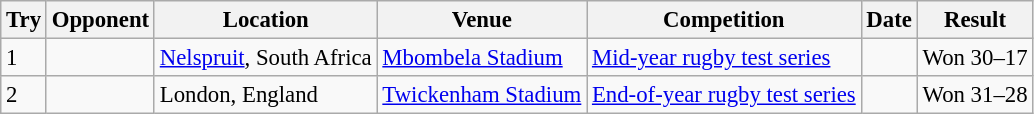<table class="wikitable sortable" style="font-size:95%">
<tr>
<th>Try</th>
<th>Opponent</th>
<th>Location</th>
<th>Venue</th>
<th>Competition</th>
<th>Date</th>
<th>Result</th>
</tr>
<tr>
<td>1</td>
<td></td>
<td><a href='#'>Nelspruit</a>, South Africa</td>
<td><a href='#'>Mbombela Stadium</a></td>
<td><a href='#'>Mid-year rugby test series</a></td>
<td></td>
<td>Won 30–17</td>
</tr>
<tr>
<td>2</td>
<td></td>
<td>London, England</td>
<td><a href='#'>Twickenham Stadium</a></td>
<td><a href='#'>End-of-year rugby test series</a></td>
<td></td>
<td>Won 31–28</td>
</tr>
</table>
